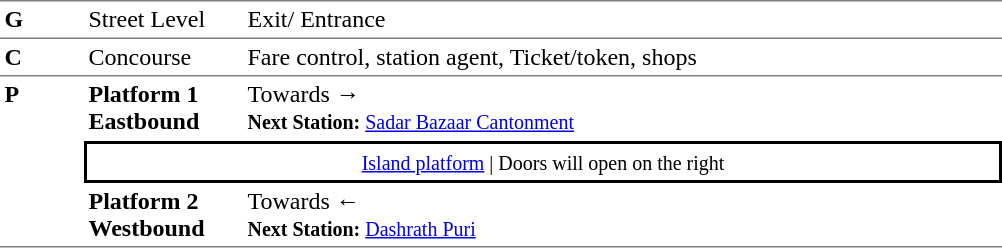<table table border=0 cellspacing=0 cellpadding=3>
<tr>
<td style="border-top:solid 1px grey;border-bottom:solid 1px grey;" width=50 valign=top><strong>G</strong></td>
<td style="border-top:solid 1px grey;border-bottom:solid 1px grey;" width=100 valign=top>Street Level</td>
<td style="border-top:solid 1px grey;border-bottom:solid 1px grey;" width=500 valign=top>Exit/ Entrance</td>
</tr>
<tr>
<td style="border-bottom:solid 1px grey;"><strong>C</strong></td>
<td style="border-bottom:solid 1px grey;">Concourse</td>
<td style="border-bottom:solid 1px grey;">Fare control, station agent, Ticket/token, shops</td>
</tr>
<tr>
<td style="border-bottom:solid 1px grey;" width=50 rowspan=3 valign=top><strong>P</strong></td>
<td style="border-bottom:solid 1px white;" width=100><span><strong>Platform 1</strong><br><strong>Eastbound</strong></span></td>
<td style="border-bottom:solid 1px white;" width=500>Towards → <br><small><strong>Next Station:</strong> <a href='#'>Sadar Bazaar Cantonment</a></small></td>
</tr>
<tr>
<td style="border-top:solid 2px black;border-right:solid 2px black;border-left:solid 2px black;border-bottom:solid 2px black;text-align:center;" colspan=2><small><a href='#'>Island platform</a> | Doors will open on the right </small></td>
</tr>
<tr>
<td style="border-bottom:solid 1px grey;" width=100><span><strong>Platform 2</strong><br><strong>Westbound</strong></span></td>
<td style="border-bottom:solid 1px grey;" width="500">Towards ← <br><small><strong>Next Station:</strong> <a href='#'>Dashrath Puri</a></small></td>
</tr>
</table>
